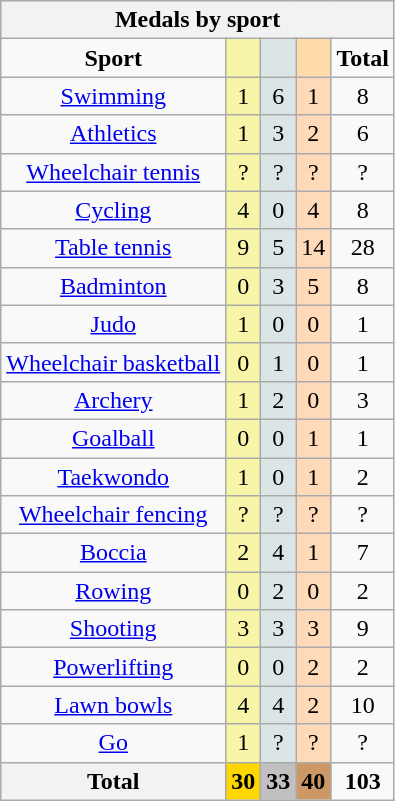<table class=wikitable style="text-align:center">
<tr style="background:#EFEFEF">
<th colspan=7>Medals by sport</th>
</tr>
<tr>
<td><strong>Sport</strong></td>
<td style="background:#F7F6A8"></td>
<td style="background:#DCE5E5"></td>
<td style="background:#FFDBA9"></td>
<td><strong>Total</strong></td>
</tr>
<tr>
<td><a href='#'>Swimming</a></td>
<td style="background:#F7F6A8">1</td>
<td style="background:#DCE5E5">6</td>
<td style="background:#FFDAB9">1</td>
<td>8</td>
</tr>
<tr>
<td><a href='#'>Athletics</a></td>
<td style="background:#F7F6A8">1</td>
<td style="background:#DCE5E5">3</td>
<td style="background:#FFDAB9">2</td>
<td>6</td>
</tr>
<tr>
<td><a href='#'>Wheelchair tennis</a></td>
<td style="background:#F7F6A8">?</td>
<td style="background:#DCE5E5">?</td>
<td style="background:#FFDAB9">?</td>
<td>?</td>
</tr>
<tr>
<td><a href='#'>Cycling</a></td>
<td style="background:#F7F6A8">4</td>
<td style="background:#DCE5E5">0</td>
<td style="background:#FFDAB9">4</td>
<td>8</td>
</tr>
<tr>
<td><a href='#'>Table tennis</a></td>
<td style="background:#F7F6A8">9</td>
<td style="background:#DCE5E5">5</td>
<td style="background:#FFDAB9">14</td>
<td>28</td>
</tr>
<tr>
<td><a href='#'>Badminton</a></td>
<td style="background:#F7F6A8">0</td>
<td style="background:#DCE5E5">3</td>
<td style="background:#FFDAB9">5</td>
<td>8</td>
</tr>
<tr>
<td><a href='#'>Judo</a></td>
<td style="background:#F7F6A8">1</td>
<td style="background:#DCE5E5">0</td>
<td style="background:#FFDAB9">0</td>
<td>1</td>
</tr>
<tr>
<td><a href='#'>Wheelchair basketball</a></td>
<td style="background:#F7F6A8">0</td>
<td style="background:#DCE5E5">1</td>
<td style="background:#FFDAB9">0</td>
<td>1</td>
</tr>
<tr>
<td><a href='#'>Archery</a></td>
<td style="background:#F7F6A8">1</td>
<td style="background:#DCE5E5">2</td>
<td style="background:#FFDAB9">0</td>
<td>3</td>
</tr>
<tr>
<td><a href='#'>Goalball</a></td>
<td style="background:#F7F6A8">0</td>
<td style="background:#DCE5E5">0</td>
<td style="background:#FFDAB9">1</td>
<td>1</td>
</tr>
<tr>
<td><a href='#'>Taekwondo</a></td>
<td style="background:#F7F6A8">1</td>
<td style="background:#DCE5E5">0</td>
<td style="background:#FFDAB9">1</td>
<td>2</td>
</tr>
<tr>
<td><a href='#'>Wheelchair fencing</a></td>
<td style="background:#F7F6A8">?</td>
<td style="background:#DCE5E5">?</td>
<td style="background:#FFDAB9">?</td>
<td>?</td>
</tr>
<tr>
<td><a href='#'>Boccia</a></td>
<td style="background:#F7F6A8">2</td>
<td style="background:#DCE5E5">4</td>
<td style="background:#FFDAB9">1</td>
<td>7</td>
</tr>
<tr>
<td><a href='#'>Rowing</a></td>
<td style="background:#F7F6A8">0</td>
<td style="background:#DCE5E5">2</td>
<td style="background:#FFDAB9">0</td>
<td>2</td>
</tr>
<tr>
<td><a href='#'>Shooting</a></td>
<td style="background:#F7F6A8">3</td>
<td style="background:#DCE5E5">3</td>
<td style="background:#FFDAB9">3</td>
<td>9</td>
</tr>
<tr>
<td><a href='#'>Powerlifting</a></td>
<td style="background:#F7F6A8">0</td>
<td style="background:#DCE5E5">0</td>
<td style="background:#FFDAB9">2</td>
<td>2</td>
</tr>
<tr>
<td><a href='#'>Lawn bowls</a></td>
<td style="background:#F7F6A8">4</td>
<td style="background:#DCE5E5">4</td>
<td style="background:#FFDAB9">2</td>
<td>10</td>
</tr>
<tr>
<td><a href='#'>Go</a></td>
<td style="background:#F7F6A8">1</td>
<td style="background:#DCE5E5">?</td>
<td style="background:#FFDAB9">?</td>
<td>?</td>
</tr>
<tr>
<th>Total</th>
<td style="background:gold;"><strong>30</strong></td>
<td style="background:silver;"><strong>33</strong></td>
<td style="background:#c96;"><strong>40</strong></td>
<td><strong>103</strong></td>
</tr>
</table>
